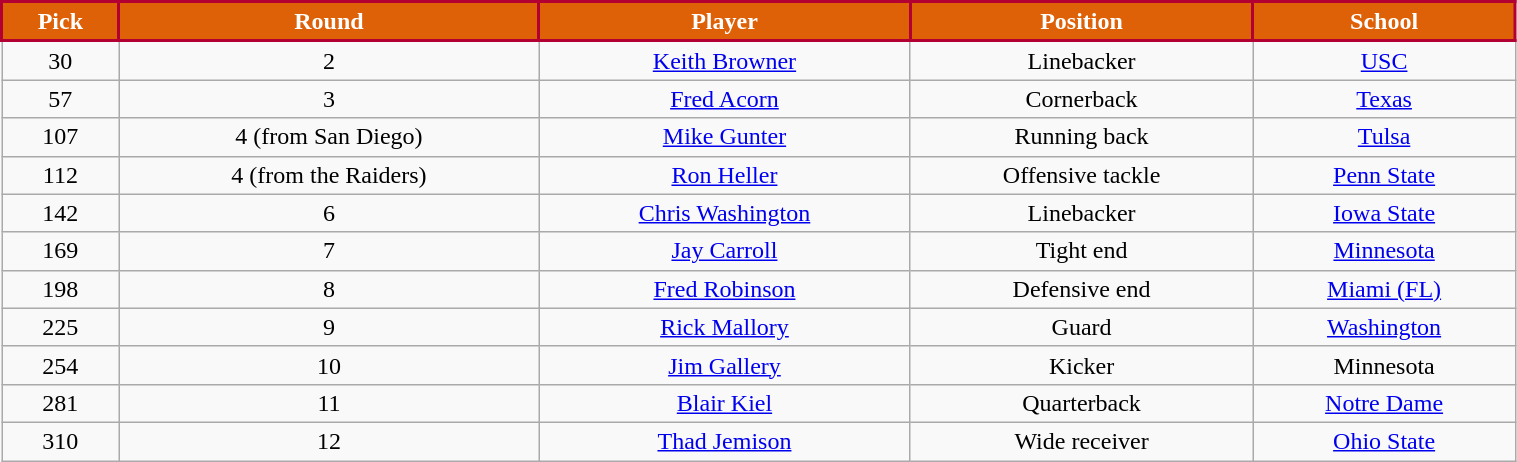<table class="wikitable sortable sortable" style="width:80%;">
<tr style="text-align:center; background:#de6108; color:#fff; border:2px solid #b20032;">
<td style="border: 2px solid #b20032;"><strong>Pick</strong></td>
<td style="border: 2px solid #b20032;"><strong>Round</strong></td>
<td style="border: 2px solid #b20032;"><strong>Player</strong></td>
<td style="border: 2px solid #b20032;"><strong>Position</strong></td>
<td style="border: 2px solid #b20032;"><strong>School</strong></td>
</tr>
<tr align=center>
<td>30</td>
<td>2</td>
<td><a href='#'>Keith Browner</a></td>
<td>Linebacker</td>
<td><a href='#'>USC</a></td>
</tr>
<tr align=center>
<td align=center>57</td>
<td>3</td>
<td><a href='#'>Fred Acorn</a></td>
<td>Cornerback</td>
<td><a href='#'>Texas</a></td>
</tr>
<tr align=center>
<td align=center>107</td>
<td>4 (from San Diego)</td>
<td><a href='#'>Mike Gunter</a></td>
<td>Running back</td>
<td><a href='#'>Tulsa</a></td>
</tr>
<tr align=center>
<td align=center>112</td>
<td>4 (from the Raiders)</td>
<td><a href='#'>Ron Heller</a></td>
<td>Offensive tackle</td>
<td><a href='#'>Penn State</a></td>
</tr>
<tr align=center>
<td align=center>142</td>
<td>6</td>
<td><a href='#'>Chris Washington</a></td>
<td>Linebacker</td>
<td><a href='#'>Iowa State</a></td>
</tr>
<tr align=center>
<td align=center>169</td>
<td>7</td>
<td><a href='#'>Jay Carroll</a></td>
<td>Tight end</td>
<td><a href='#'>Minnesota</a></td>
</tr>
<tr align=center>
<td align=center>198</td>
<td>8</td>
<td><a href='#'>Fred Robinson</a></td>
<td>Defensive end</td>
<td><a href='#'>Miami (FL)</a></td>
</tr>
<tr align=center>
<td align=center>225</td>
<td>9</td>
<td><a href='#'>Rick Mallory</a></td>
<td>Guard</td>
<td><a href='#'>Washington</a></td>
</tr>
<tr align=center>
<td align=center>254</td>
<td>10</td>
<td><a href='#'>Jim Gallery</a></td>
<td>Kicker</td>
<td>Minnesota</td>
</tr>
<tr align=center>
<td align=center>281</td>
<td>11</td>
<td><a href='#'>Blair Kiel</a></td>
<td>Quarterback</td>
<td><a href='#'>Notre Dame</a></td>
</tr>
<tr align=center>
<td align=center>310</td>
<td>12</td>
<td><a href='#'>Thad Jemison</a></td>
<td>Wide receiver</td>
<td><a href='#'>Ohio State</a></td>
</tr>
</table>
